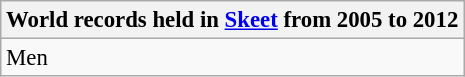<table class="wikitable" style="font-size: 95%">
<tr>
<th colspan=7>World records held in <a href='#'>Skeet</a> from 2005 to 2012</th>
</tr>
<tr>
<td rowspan=3>Men<br></td>
</tr>
<tr>
</tr>
<tr>
</tr>
</table>
